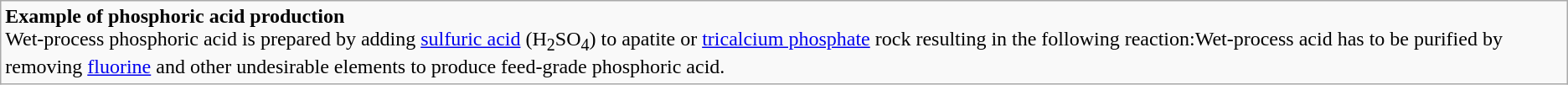<table class="wikitable">
<tr>
<td><strong>Example of phosphoric acid production</strong><br>Wet-process phosphoric acid is prepared by adding <a href='#'>sulfuric acid</a> (H<sub>2</sub>SO<sub>4</sub>) to apatite or <a href='#'>tricalcium phosphate</a> rock resulting in the following reaction:Wet-process acid has to be purified by removing <a href='#'>fluorine</a> and other undesirable elements to produce feed-grade phosphoric acid.</td>
</tr>
</table>
